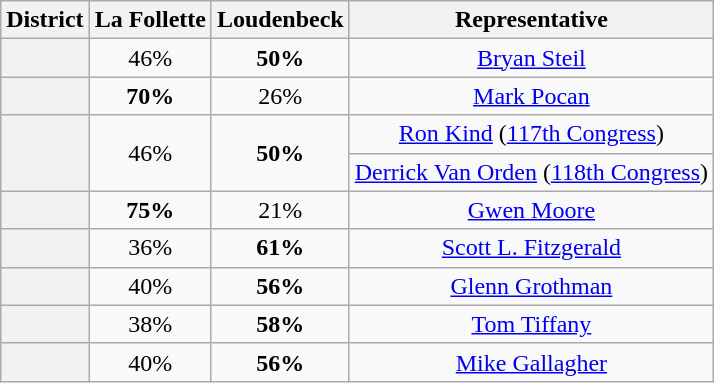<table class=wikitable>
<tr>
<th>District</th>
<th>La Follette</th>
<th>Loudenbeck</th>
<th>Representative</th>
</tr>
<tr align=center>
<th></th>
<td>46%</td>
<td><strong>50%</strong></td>
<td><a href='#'>Bryan Steil</a></td>
</tr>
<tr align=center>
<th></th>
<td><strong>70%</strong></td>
<td>26%</td>
<td><a href='#'>Mark Pocan</a></td>
</tr>
<tr align=center>
<th rowspan=2 ></th>
<td rowspan=2>46%</td>
<td rowspan=2><strong>50%</strong></td>
<td><a href='#'>Ron Kind</a> (<a href='#'>117th Congress</a>)</td>
</tr>
<tr align=center>
<td><a href='#'>Derrick Van Orden</a> (<a href='#'>118th Congress</a>)</td>
</tr>
<tr align=center>
<th></th>
<td><strong>75%</strong></td>
<td>21%</td>
<td><a href='#'>Gwen Moore</a></td>
</tr>
<tr align=center>
<th></th>
<td>36%</td>
<td><strong>61%</strong></td>
<td><a href='#'>Scott L. Fitzgerald</a></td>
</tr>
<tr align=center>
<th></th>
<td>40%</td>
<td><strong>56%</strong></td>
<td><a href='#'>Glenn Grothman</a></td>
</tr>
<tr align=center>
<th></th>
<td>38%</td>
<td><strong>58%</strong></td>
<td><a href='#'>Tom Tiffany</a></td>
</tr>
<tr align=center>
<th></th>
<td>40%</td>
<td><strong>56%</strong></td>
<td><a href='#'>Mike Gallagher</a></td>
</tr>
</table>
